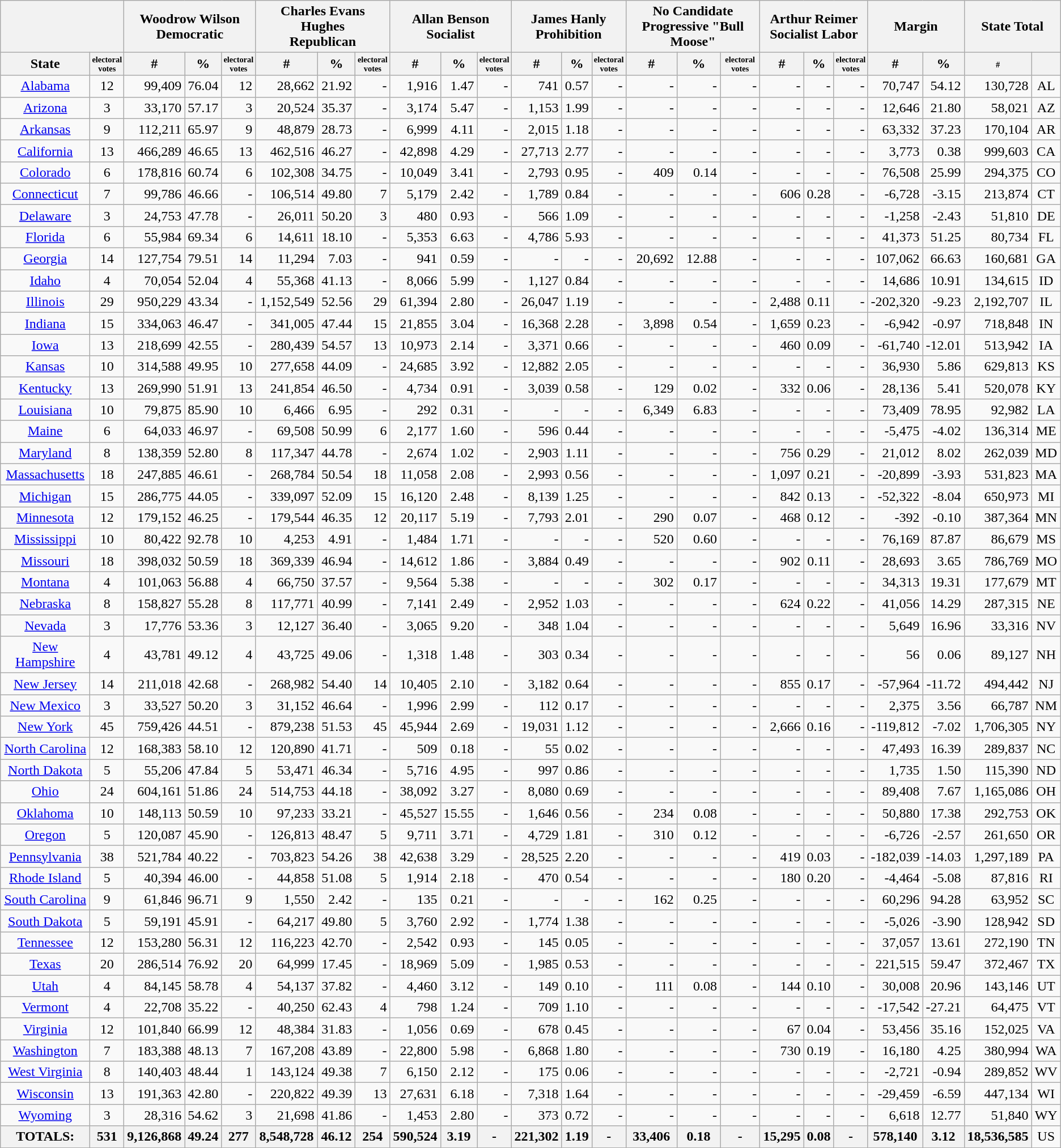<table class="wikitable sortable" style="text-align:right">
<tr>
<th colspan="2"></th>
<th colspan="3" style="text-align:center;">Woodrow Wilson<br>Democratic</th>
<th colspan="3" style="text-align:center;">Charles Evans Hughes<br>Republican</th>
<th colspan="3" style="text-align:center;">Allan Benson<br>Socialist</th>
<th colspan="3" style="text-align:center;">James Hanly<br>Prohibition</th>
<th colspan="3" style="text-align:center;">No Candidate<br>Progressive "Bull Moose"</th>
<th colspan="3" style="text-align:center;">Arthur Reimer<br>Socialist Labor</th>
<th colspan="2" style="text-align:center;">Margin</th>
<th colspan="2" style="text-align:center;">State Total</th>
</tr>
<tr>
<th align="center">State</th>
<th style="text-align:center; font-size: 60%" data-sort-type="number">electoral<br>votes</th>
<th style="text-align:center;" data-sort-="" type="number">#</th>
<th style="text-align:center;" data-sort-="" type="number">%</th>
<th style="text-align:center; font-size: 60%" data-sort-type="number">electoral<br>votes</th>
<th style="text-align:center;" data-sort-="" type="number">#</th>
<th style="text-align:center;" data-sort-="" type="number">%</th>
<th style="text-align:center; font-size: 60%" data-sort-type="number">electoral<br>votes</th>
<th style="text-align:center;" data-sort-="" type="number">#</th>
<th style="text-align:center;" data-sort-="" type="number">%</th>
<th style="text-align:center; font-size: 60%" data-sort-type="number">electoral<br>votes</th>
<th style="text-align:center;" data-sort-="" type="number">#</th>
<th style="text-align:center;" data-sort-="" type="number">%</th>
<th style="text-align:center; font-size: 60%" data-sort-type="number">electoral<br>votes</th>
<th style="text-align:center;" data-sort-="" type="number">#</th>
<th style="text-align:center;" data-sort-="" type="number">%</th>
<th style="text-align:center; font-size: 60%" data-sort-type="number">electoral<br>votes</th>
<th style="text-align:center;" data-sort-="" type="number">#</th>
<th style="text-align:center;" data-sort-="" type="number">%</th>
<th style="text-align:center; font-size: 60%" data-sort-type="number">electoral<br>votes</th>
<th style="text-align:center;" data-sort-="" type="number">#</th>
<th style="text-align:center;" data-sort-="" type="number">%</th>
<th style="text-align:center; font-size: 60%" data-sort-type="number">#</th>
<th></th>
</tr>
<tr>
<td style="text-align:center;"><a href='#'>Alabama</a></td>
<td style="text-align:center;">12</td>
<td>99,409</td>
<td>76.04</td>
<td>12</td>
<td>28,662</td>
<td>21.92</td>
<td>-</td>
<td>1,916</td>
<td>1.47</td>
<td>-</td>
<td>741</td>
<td>0.57</td>
<td>-</td>
<td>-</td>
<td>-</td>
<td>-</td>
<td>-</td>
<td>-</td>
<td>-</td>
<td>70,747</td>
<td>54.12</td>
<td>130,728</td>
<td style="text-align:center;">AL</td>
</tr>
<tr>
<td style="text-align:center;"><a href='#'>Arizona</a></td>
<td style="text-align:center;">3</td>
<td>33,170</td>
<td>57.17</td>
<td>3</td>
<td>20,524</td>
<td>35.37</td>
<td>-</td>
<td>3,174</td>
<td>5.47</td>
<td>-</td>
<td>1,153</td>
<td>1.99</td>
<td>-</td>
<td>-</td>
<td>-</td>
<td>-</td>
<td>-</td>
<td>-</td>
<td>-</td>
<td>12,646</td>
<td>21.80</td>
<td>58,021</td>
<td style="text-align:center;">AZ</td>
</tr>
<tr>
<td style="text-align:center;"><a href='#'>Arkansas</a></td>
<td style="text-align:center;">9</td>
<td>112,211</td>
<td>65.97</td>
<td>9</td>
<td>48,879</td>
<td>28.73</td>
<td>-</td>
<td>6,999</td>
<td>4.11</td>
<td>-</td>
<td>2,015</td>
<td>1.18</td>
<td>-</td>
<td>-</td>
<td>-</td>
<td>-</td>
<td>-</td>
<td>-</td>
<td>-</td>
<td>63,332</td>
<td>37.23</td>
<td>170,104</td>
<td style="text-align:center;">AR</td>
</tr>
<tr>
<td style="text-align:center;"><a href='#'>California</a></td>
<td style="text-align:center;">13</td>
<td>466,289</td>
<td>46.65</td>
<td>13</td>
<td>462,516</td>
<td>46.27</td>
<td>-</td>
<td>42,898</td>
<td>4.29</td>
<td>-</td>
<td>27,713</td>
<td>2.77</td>
<td>-</td>
<td>-</td>
<td>-</td>
<td>-</td>
<td>-</td>
<td>-</td>
<td>-</td>
<td>3,773</td>
<td>0.38</td>
<td>999,603</td>
<td style="text-align:center;">CA</td>
</tr>
<tr>
<td style="text-align:center;"><a href='#'>Colorado</a></td>
<td style="text-align:center;">6</td>
<td>178,816</td>
<td>60.74</td>
<td>6</td>
<td>102,308</td>
<td>34.75</td>
<td>-</td>
<td>10,049</td>
<td>3.41</td>
<td>-</td>
<td>2,793</td>
<td>0.95</td>
<td>-</td>
<td>409</td>
<td>0.14</td>
<td>-</td>
<td>-</td>
<td>-</td>
<td>-</td>
<td>76,508</td>
<td>25.99</td>
<td>294,375</td>
<td style="text-align:center;">CO</td>
</tr>
<tr>
<td style="text-align:center;"><a href='#'>Connecticut</a></td>
<td style="text-align:center;">7</td>
<td>99,786</td>
<td>46.66</td>
<td>-</td>
<td>106,514</td>
<td>49.80</td>
<td>7</td>
<td>5,179</td>
<td>2.42</td>
<td>-</td>
<td>1,789</td>
<td>0.84</td>
<td>-</td>
<td>-</td>
<td>-</td>
<td>-</td>
<td>606</td>
<td>0.28</td>
<td>-</td>
<td>-6,728</td>
<td>-3.15</td>
<td>213,874</td>
<td style="text-align:center;">CT</td>
</tr>
<tr>
<td style="text-align:center;"><a href='#'>Delaware</a></td>
<td style="text-align:center;">3</td>
<td>24,753</td>
<td>47.78</td>
<td>-</td>
<td>26,011</td>
<td>50.20</td>
<td>3</td>
<td>480</td>
<td>0.93</td>
<td>-</td>
<td>566</td>
<td>1.09</td>
<td>-</td>
<td>-</td>
<td>-</td>
<td>-</td>
<td>-</td>
<td>-</td>
<td>-</td>
<td>-1,258</td>
<td>-2.43</td>
<td>51,810</td>
<td style="text-align:center;">DE</td>
</tr>
<tr>
<td style="text-align:center;"><a href='#'>Florida</a></td>
<td style="text-align:center;">6</td>
<td>55,984</td>
<td>69.34</td>
<td>6</td>
<td>14,611</td>
<td>18.10</td>
<td>-</td>
<td>5,353</td>
<td>6.63</td>
<td>-</td>
<td>4,786</td>
<td>5.93</td>
<td>-</td>
<td>-</td>
<td>-</td>
<td>-</td>
<td>-</td>
<td>-</td>
<td>-</td>
<td>41,373</td>
<td>51.25</td>
<td>80,734</td>
<td style="text-align:center;">FL</td>
</tr>
<tr>
<td style="text-align:center;"><a href='#'>Georgia</a></td>
<td style="text-align:center;">14</td>
<td>127,754</td>
<td>79.51</td>
<td>14</td>
<td>11,294</td>
<td>7.03</td>
<td>-</td>
<td>941</td>
<td>0.59</td>
<td>-</td>
<td>-</td>
<td>-</td>
<td>-</td>
<td>20,692</td>
<td>12.88</td>
<td>-</td>
<td>-</td>
<td>-</td>
<td>-</td>
<td>107,062</td>
<td>66.63</td>
<td>160,681</td>
<td style="text-align:center;">GA</td>
</tr>
<tr>
<td style="text-align:center;"><a href='#'>Idaho</a></td>
<td style="text-align:center;">4</td>
<td>70,054</td>
<td>52.04</td>
<td>4</td>
<td>55,368</td>
<td>41.13</td>
<td>-</td>
<td>8,066</td>
<td>5.99</td>
<td>-</td>
<td>1,127</td>
<td>0.84</td>
<td>-</td>
<td>-</td>
<td>-</td>
<td>-</td>
<td>-</td>
<td>-</td>
<td>-</td>
<td>14,686</td>
<td>10.91</td>
<td>134,615</td>
<td style="text-align:center;">ID</td>
</tr>
<tr>
<td style="text-align:center;"><a href='#'>Illinois</a></td>
<td style="text-align:center;">29</td>
<td>950,229</td>
<td>43.34</td>
<td>-</td>
<td>1,152,549</td>
<td>52.56</td>
<td>29</td>
<td>61,394</td>
<td>2.80</td>
<td>-</td>
<td>26,047</td>
<td>1.19</td>
<td>-</td>
<td>-</td>
<td>-</td>
<td>-</td>
<td>2,488</td>
<td>0.11</td>
<td>-</td>
<td>-202,320</td>
<td>-9.23</td>
<td>2,192,707</td>
<td style="text-align:center;">IL</td>
</tr>
<tr>
<td style="text-align:center;"><a href='#'>Indiana</a></td>
<td style="text-align:center;">15</td>
<td>334,063</td>
<td>46.47</td>
<td>-</td>
<td>341,005</td>
<td>47.44</td>
<td>15</td>
<td>21,855</td>
<td>3.04</td>
<td>-</td>
<td>16,368</td>
<td>2.28</td>
<td>-</td>
<td>3,898</td>
<td>0.54</td>
<td>-</td>
<td>1,659</td>
<td>0.23</td>
<td>-</td>
<td>-6,942</td>
<td>-0.97</td>
<td>718,848</td>
<td style="text-align:center;">IN</td>
</tr>
<tr>
<td style="text-align:center;"><a href='#'>Iowa</a></td>
<td style="text-align:center;">13</td>
<td>218,699</td>
<td>42.55</td>
<td>-</td>
<td>280,439</td>
<td>54.57</td>
<td>13</td>
<td>10,973</td>
<td>2.14</td>
<td>-</td>
<td>3,371</td>
<td>0.66</td>
<td>-</td>
<td>-</td>
<td>-</td>
<td>-</td>
<td>460</td>
<td>0.09</td>
<td>-</td>
<td>-61,740</td>
<td>-12.01</td>
<td>513,942</td>
<td style="text-align:center;">IA</td>
</tr>
<tr>
<td style="text-align:center;"><a href='#'>Kansas</a></td>
<td style="text-align:center;">10</td>
<td>314,588</td>
<td>49.95</td>
<td>10</td>
<td>277,658</td>
<td>44.09</td>
<td>-</td>
<td>24,685</td>
<td>3.92</td>
<td>-</td>
<td>12,882</td>
<td>2.05</td>
<td>-</td>
<td>-</td>
<td>-</td>
<td>-</td>
<td>-</td>
<td>-</td>
<td>-</td>
<td>36,930</td>
<td>5.86</td>
<td>629,813</td>
<td style="text-align:center;">KS</td>
</tr>
<tr>
<td style="text-align:center;"><a href='#'>Kentucky</a></td>
<td style="text-align:center;">13</td>
<td>269,990</td>
<td>51.91</td>
<td>13</td>
<td>241,854</td>
<td>46.50</td>
<td>-</td>
<td>4,734</td>
<td>0.91</td>
<td>-</td>
<td>3,039</td>
<td>0.58</td>
<td>-</td>
<td>129</td>
<td>0.02</td>
<td>-</td>
<td>332</td>
<td>0.06</td>
<td>-</td>
<td>28,136</td>
<td>5.41</td>
<td>520,078</td>
<td style="text-align:center;">KY</td>
</tr>
<tr>
<td style="text-align:center;"><a href='#'>Louisiana</a></td>
<td style="text-align:center;">10</td>
<td>79,875</td>
<td>85.90</td>
<td>10</td>
<td>6,466</td>
<td>6.95</td>
<td>-</td>
<td>292</td>
<td>0.31</td>
<td>-</td>
<td>-</td>
<td>-</td>
<td>-</td>
<td>6,349</td>
<td>6.83</td>
<td>-</td>
<td>-</td>
<td>-</td>
<td>-</td>
<td>73,409</td>
<td>78.95</td>
<td>92,982</td>
<td style="text-align:center;">LA</td>
</tr>
<tr>
<td style="text-align:center;"><a href='#'>Maine</a></td>
<td style="text-align:center;">6</td>
<td>64,033</td>
<td>46.97</td>
<td>-</td>
<td>69,508</td>
<td>50.99</td>
<td>6</td>
<td>2,177</td>
<td>1.60</td>
<td>-</td>
<td>596</td>
<td>0.44</td>
<td>-</td>
<td>-</td>
<td>-</td>
<td>-</td>
<td>-</td>
<td>-</td>
<td>-</td>
<td>-5,475</td>
<td>-4.02</td>
<td>136,314</td>
<td style="text-align:center;">ME</td>
</tr>
<tr>
<td style="text-align:center;"><a href='#'>Maryland</a></td>
<td style="text-align:center;">8</td>
<td>138,359</td>
<td>52.80</td>
<td>8</td>
<td>117,347</td>
<td>44.78</td>
<td>-</td>
<td>2,674</td>
<td>1.02</td>
<td>-</td>
<td>2,903</td>
<td>1.11</td>
<td>-</td>
<td>-</td>
<td>-</td>
<td>-</td>
<td>756</td>
<td>0.29</td>
<td>-</td>
<td>21,012</td>
<td>8.02</td>
<td>262,039</td>
<td style="text-align:center;">MD</td>
</tr>
<tr>
<td style="text-align:center;"><a href='#'>Massachusetts</a></td>
<td style="text-align:center;">18</td>
<td>247,885</td>
<td>46.61</td>
<td>-</td>
<td>268,784</td>
<td>50.54</td>
<td>18</td>
<td>11,058</td>
<td>2.08</td>
<td>-</td>
<td>2,993</td>
<td>0.56</td>
<td>-</td>
<td>-</td>
<td>-</td>
<td>-</td>
<td>1,097</td>
<td>0.21</td>
<td>-</td>
<td>-20,899</td>
<td>-3.93</td>
<td>531,823</td>
<td style="text-align:center;">MA</td>
</tr>
<tr>
<td style="text-align:center;"><a href='#'>Michigan</a></td>
<td style="text-align:center;">15</td>
<td>286,775</td>
<td>44.05</td>
<td>-</td>
<td>339,097</td>
<td>52.09</td>
<td>15</td>
<td>16,120</td>
<td>2.48</td>
<td>-</td>
<td>8,139</td>
<td>1.25</td>
<td>-</td>
<td>-</td>
<td>-</td>
<td>-</td>
<td>842</td>
<td>0.13</td>
<td>-</td>
<td>-52,322</td>
<td>-8.04</td>
<td>650,973</td>
<td style="text-align:center;">MI</td>
</tr>
<tr>
<td style="text-align:center;"><a href='#'>Minnesota</a></td>
<td style="text-align:center;">12</td>
<td>179,152</td>
<td>46.25</td>
<td>-</td>
<td>179,544</td>
<td>46.35</td>
<td>12</td>
<td>20,117</td>
<td>5.19</td>
<td>-</td>
<td>7,793</td>
<td>2.01</td>
<td>-</td>
<td>290</td>
<td>0.07</td>
<td>-</td>
<td>468</td>
<td>0.12</td>
<td>-</td>
<td>-392</td>
<td>-0.10</td>
<td>387,364</td>
<td style="text-align:center;">MN</td>
</tr>
<tr>
<td style="text-align:center;"><a href='#'>Mississippi</a></td>
<td style="text-align:center;">10</td>
<td>80,422</td>
<td>92.78</td>
<td>10</td>
<td>4,253</td>
<td>4.91</td>
<td>-</td>
<td>1,484</td>
<td>1.71</td>
<td>-</td>
<td>-</td>
<td>-</td>
<td>-</td>
<td>520</td>
<td>0.60</td>
<td>-</td>
<td>-</td>
<td>-</td>
<td>-</td>
<td>76,169</td>
<td>87.87</td>
<td>86,679</td>
<td style="text-align:center;">MS</td>
</tr>
<tr>
<td style="text-align:center;"><a href='#'>Missouri</a></td>
<td style="text-align:center;">18</td>
<td>398,032</td>
<td>50.59</td>
<td>18</td>
<td>369,339</td>
<td>46.94</td>
<td>-</td>
<td>14,612</td>
<td>1.86</td>
<td>-</td>
<td>3,884</td>
<td>0.49</td>
<td>-</td>
<td>-</td>
<td>-</td>
<td>-</td>
<td>902</td>
<td>0.11</td>
<td>-</td>
<td>28,693</td>
<td>3.65</td>
<td>786,769</td>
<td style="text-align:center;">MO</td>
</tr>
<tr>
<td style="text-align:center;"><a href='#'>Montana</a></td>
<td style="text-align:center;">4</td>
<td>101,063</td>
<td>56.88</td>
<td>4</td>
<td>66,750</td>
<td>37.57</td>
<td>-</td>
<td>9,564</td>
<td>5.38</td>
<td>-</td>
<td>-</td>
<td>-</td>
<td>-</td>
<td>302</td>
<td>0.17</td>
<td>-</td>
<td>-</td>
<td>-</td>
<td>-</td>
<td>34,313</td>
<td>19.31</td>
<td>177,679</td>
<td style="text-align:center;">MT</td>
</tr>
<tr>
<td style="text-align:center;"><a href='#'>Nebraska</a></td>
<td style="text-align:center;">8</td>
<td>158,827</td>
<td>55.28</td>
<td>8</td>
<td>117,771</td>
<td>40.99</td>
<td>-</td>
<td>7,141</td>
<td>2.49</td>
<td>-</td>
<td>2,952</td>
<td>1.03</td>
<td>-</td>
<td>-</td>
<td>-</td>
<td>-</td>
<td>624</td>
<td>0.22</td>
<td>-</td>
<td>41,056</td>
<td>14.29</td>
<td>287,315</td>
<td style="text-align:center;">NE</td>
</tr>
<tr>
<td style="text-align:center;"><a href='#'>Nevada</a></td>
<td style="text-align:center;">3</td>
<td>17,776</td>
<td>53.36</td>
<td>3</td>
<td>12,127</td>
<td>36.40</td>
<td>-</td>
<td>3,065</td>
<td>9.20</td>
<td>-</td>
<td>348</td>
<td>1.04</td>
<td>-</td>
<td>-</td>
<td>-</td>
<td>-</td>
<td>-</td>
<td>-</td>
<td>-</td>
<td>5,649</td>
<td>16.96</td>
<td>33,316</td>
<td style="text-align:center;">NV</td>
</tr>
<tr>
<td style="text-align:center;"><a href='#'>New Hampshire</a></td>
<td style="text-align:center;">4</td>
<td>43,781</td>
<td>49.12</td>
<td>4</td>
<td>43,725</td>
<td>49.06</td>
<td>-</td>
<td>1,318</td>
<td>1.48</td>
<td>-</td>
<td>303</td>
<td>0.34</td>
<td>-</td>
<td>-</td>
<td>-</td>
<td>-</td>
<td>-</td>
<td>-</td>
<td>-</td>
<td>56</td>
<td>0.06</td>
<td>89,127</td>
<td style="text-align:center;">NH</td>
</tr>
<tr>
<td style="text-align:center;"><a href='#'>New Jersey</a></td>
<td style="text-align:center;">14</td>
<td>211,018</td>
<td>42.68</td>
<td>-</td>
<td>268,982</td>
<td>54.40</td>
<td>14</td>
<td>10,405</td>
<td>2.10</td>
<td>-</td>
<td>3,182</td>
<td>0.64</td>
<td>-</td>
<td>-</td>
<td>-</td>
<td>-</td>
<td>855</td>
<td>0.17</td>
<td>-</td>
<td>-57,964</td>
<td>-11.72</td>
<td>494,442</td>
<td style="text-align:center;">NJ</td>
</tr>
<tr>
<td style="text-align:center;"><a href='#'>New Mexico</a></td>
<td style="text-align:center;">3</td>
<td>33,527</td>
<td>50.20</td>
<td>3</td>
<td>31,152</td>
<td>46.64</td>
<td>-</td>
<td>1,996</td>
<td>2.99</td>
<td>-</td>
<td>112</td>
<td>0.17</td>
<td>-</td>
<td>-</td>
<td>-</td>
<td>-</td>
<td>-</td>
<td>-</td>
<td>-</td>
<td>2,375</td>
<td>3.56</td>
<td>66,787</td>
<td style="text-align:center;">NM</td>
</tr>
<tr>
<td style="text-align:center;"><a href='#'>New York</a></td>
<td style="text-align:center;">45</td>
<td>759,426</td>
<td>44.51</td>
<td>-</td>
<td>879,238</td>
<td>51.53</td>
<td>45</td>
<td>45,944</td>
<td>2.69</td>
<td>-</td>
<td>19,031</td>
<td>1.12</td>
<td>-</td>
<td>-</td>
<td>-</td>
<td>-</td>
<td>2,666</td>
<td>0.16</td>
<td>-</td>
<td>-119,812</td>
<td>-7.02</td>
<td>1,706,305</td>
<td style="text-align:center;">NY</td>
</tr>
<tr>
<td style="text-align:center;"><a href='#'>North Carolina</a></td>
<td style="text-align:center;">12</td>
<td>168,383</td>
<td>58.10</td>
<td>12</td>
<td>120,890</td>
<td>41.71</td>
<td>-</td>
<td>509</td>
<td>0.18</td>
<td>-</td>
<td>55</td>
<td>0.02</td>
<td>-</td>
<td>-</td>
<td>-</td>
<td>-</td>
<td>-</td>
<td>-</td>
<td>-</td>
<td>47,493</td>
<td>16.39</td>
<td>289,837</td>
<td style="text-align:center;">NC</td>
</tr>
<tr>
<td style="text-align:center;"><a href='#'>North Dakota</a></td>
<td style="text-align:center;">5</td>
<td>55,206</td>
<td>47.84</td>
<td>5</td>
<td>53,471</td>
<td>46.34</td>
<td>-</td>
<td>5,716</td>
<td>4.95</td>
<td>-</td>
<td>997</td>
<td>0.86</td>
<td>-</td>
<td>-</td>
<td>-</td>
<td>-</td>
<td>-</td>
<td>-</td>
<td>-</td>
<td>1,735</td>
<td>1.50</td>
<td>115,390</td>
<td style="text-align:center;">ND</td>
</tr>
<tr>
<td style="text-align:center;"><a href='#'>Ohio</a></td>
<td style="text-align:center;">24</td>
<td>604,161</td>
<td>51.86</td>
<td>24</td>
<td>514,753</td>
<td>44.18</td>
<td>-</td>
<td>38,092</td>
<td>3.27</td>
<td>-</td>
<td>8,080</td>
<td>0.69</td>
<td>-</td>
<td>-</td>
<td>-</td>
<td>-</td>
<td>-</td>
<td>-</td>
<td>-</td>
<td>89,408</td>
<td>7.67</td>
<td>1,165,086</td>
<td style="text-align:center;">OH</td>
</tr>
<tr>
<td style="text-align:center;"><a href='#'>Oklahoma</a></td>
<td style="text-align:center;">10</td>
<td>148,113</td>
<td>50.59</td>
<td>10</td>
<td>97,233</td>
<td>33.21</td>
<td>-</td>
<td>45,527</td>
<td>15.55</td>
<td>-</td>
<td>1,646</td>
<td>0.56</td>
<td>-</td>
<td>234</td>
<td>0.08</td>
<td>-</td>
<td>-</td>
<td>-</td>
<td>-</td>
<td>50,880</td>
<td>17.38</td>
<td>292,753</td>
<td style="text-align:center;">OK</td>
</tr>
<tr>
<td style="text-align:center;"><a href='#'>Oregon</a></td>
<td style="text-align:center;">5</td>
<td>120,087</td>
<td>45.90</td>
<td>-</td>
<td>126,813</td>
<td>48.47</td>
<td>5</td>
<td>9,711</td>
<td>3.71</td>
<td>-</td>
<td>4,729</td>
<td>1.81</td>
<td>-</td>
<td>310</td>
<td>0.12</td>
<td>-</td>
<td>-</td>
<td>-</td>
<td>-</td>
<td>-6,726</td>
<td>-2.57</td>
<td>261,650</td>
<td style="text-align:center;">OR</td>
</tr>
<tr>
<td style="text-align:center;"><a href='#'>Pennsylvania</a></td>
<td style="text-align:center;">38</td>
<td>521,784</td>
<td>40.22</td>
<td>-</td>
<td>703,823</td>
<td>54.26</td>
<td>38</td>
<td>42,638</td>
<td>3.29</td>
<td>-</td>
<td>28,525</td>
<td>2.20</td>
<td>-</td>
<td>-</td>
<td>-</td>
<td>-</td>
<td>419</td>
<td>0.03</td>
<td>-</td>
<td>-182,039</td>
<td>-14.03</td>
<td>1,297,189</td>
<td style="text-align:center;">PA</td>
</tr>
<tr>
<td style="text-align:center;"><a href='#'>Rhode Island</a></td>
<td style="text-align:center;">5</td>
<td>40,394</td>
<td>46.00</td>
<td>-</td>
<td>44,858</td>
<td>51.08</td>
<td>5</td>
<td>1,914</td>
<td>2.18</td>
<td>-</td>
<td>470</td>
<td>0.54</td>
<td>-</td>
<td>-</td>
<td>-</td>
<td>-</td>
<td>180</td>
<td>0.20</td>
<td>-</td>
<td>-4,464</td>
<td>-5.08</td>
<td>87,816</td>
<td style="text-align:center;">RI</td>
</tr>
<tr>
<td style="text-align:center;"><a href='#'>South Carolina</a></td>
<td style="text-align:center;">9</td>
<td>61,846</td>
<td>96.71</td>
<td>9</td>
<td>1,550</td>
<td>2.42</td>
<td>-</td>
<td>135</td>
<td>0.21</td>
<td>-</td>
<td>-</td>
<td>-</td>
<td>-</td>
<td>162</td>
<td>0.25</td>
<td>-</td>
<td>-</td>
<td>-</td>
<td>-</td>
<td>60,296</td>
<td>94.28</td>
<td>63,952</td>
<td style="text-align:center;">SC</td>
</tr>
<tr>
<td style="text-align:center;"><a href='#'>South Dakota</a></td>
<td style="text-align:center;">5</td>
<td>59,191</td>
<td>45.91</td>
<td>-</td>
<td>64,217</td>
<td>49.80</td>
<td>5</td>
<td>3,760</td>
<td>2.92</td>
<td>-</td>
<td>1,774</td>
<td>1.38</td>
<td>-</td>
<td>-</td>
<td>-</td>
<td>-</td>
<td>-</td>
<td>-</td>
<td>-</td>
<td>-5,026</td>
<td>-3.90</td>
<td>128,942</td>
<td style="text-align:center;">SD</td>
</tr>
<tr>
<td style="text-align:center;"><a href='#'>Tennessee</a></td>
<td style="text-align:center;">12</td>
<td>153,280</td>
<td>56.31</td>
<td>12</td>
<td>116,223</td>
<td>42.70</td>
<td>-</td>
<td>2,542</td>
<td>0.93</td>
<td>-</td>
<td>145</td>
<td>0.05</td>
<td>-</td>
<td>-</td>
<td>-</td>
<td>-</td>
<td>-</td>
<td>-</td>
<td>-</td>
<td>37,057</td>
<td>13.61</td>
<td>272,190</td>
<td style="text-align:center;">TN</td>
</tr>
<tr>
<td style="text-align:center;"><a href='#'>Texas</a></td>
<td style="text-align:center;">20</td>
<td>286,514</td>
<td>76.92</td>
<td>20</td>
<td>64,999</td>
<td>17.45</td>
<td>-</td>
<td>18,969</td>
<td>5.09</td>
<td>-</td>
<td>1,985</td>
<td>0.53</td>
<td>-</td>
<td>-</td>
<td>-</td>
<td>-</td>
<td>-</td>
<td>-</td>
<td>-</td>
<td>221,515</td>
<td>59.47</td>
<td>372,467</td>
<td style="text-align:center;">TX</td>
</tr>
<tr>
<td style="text-align:center;"><a href='#'>Utah</a></td>
<td style="text-align:center;">4</td>
<td>84,145</td>
<td>58.78</td>
<td>4</td>
<td>54,137</td>
<td>37.82</td>
<td>-</td>
<td>4,460</td>
<td>3.12</td>
<td>-</td>
<td>149</td>
<td>0.10</td>
<td>-</td>
<td>111</td>
<td>0.08</td>
<td>-</td>
<td>144</td>
<td>0.10</td>
<td>-</td>
<td>30,008</td>
<td>20.96</td>
<td>143,146</td>
<td style="text-align:center;">UT</td>
</tr>
<tr>
<td style="text-align:center;"><a href='#'>Vermont</a></td>
<td style="text-align:center;">4</td>
<td>22,708</td>
<td>35.22</td>
<td>-</td>
<td>40,250</td>
<td>62.43</td>
<td>4</td>
<td>798</td>
<td>1.24</td>
<td>-</td>
<td>709</td>
<td>1.10</td>
<td>-</td>
<td>-</td>
<td>-</td>
<td>-</td>
<td>-</td>
<td>-</td>
<td>-</td>
<td>-17,542</td>
<td>-27.21</td>
<td>64,475</td>
<td style="text-align:center;">VT</td>
</tr>
<tr>
<td style="text-align:center;"><a href='#'>Virginia</a></td>
<td style="text-align:center;">12</td>
<td>101,840</td>
<td>66.99</td>
<td>12</td>
<td>48,384</td>
<td>31.83</td>
<td>-</td>
<td>1,056</td>
<td>0.69</td>
<td>-</td>
<td>678</td>
<td>0.45</td>
<td>-</td>
<td>-</td>
<td>-</td>
<td>-</td>
<td>67</td>
<td>0.04</td>
<td>-</td>
<td>53,456</td>
<td>35.16</td>
<td>152,025</td>
<td style="text-align:center;">VA</td>
</tr>
<tr>
<td style="text-align:center;"><a href='#'>Washington</a></td>
<td style="text-align:center;">7</td>
<td>183,388</td>
<td>48.13</td>
<td>7</td>
<td>167,208</td>
<td>43.89</td>
<td>-</td>
<td>22,800</td>
<td>5.98</td>
<td>-</td>
<td>6,868</td>
<td>1.80</td>
<td>-</td>
<td>-</td>
<td>-</td>
<td>-</td>
<td>730</td>
<td>0.19</td>
<td>-</td>
<td>16,180</td>
<td>4.25</td>
<td>380,994</td>
<td style="text-align:center;">WA</td>
</tr>
<tr>
<td style="text-align:center;"><a href='#'>West Virginia</a></td>
<td style="text-align:center;">8</td>
<td>140,403</td>
<td>48.44</td>
<td>1</td>
<td>143,124</td>
<td>49.38</td>
<td>7</td>
<td>6,150</td>
<td>2.12</td>
<td>-</td>
<td>175</td>
<td>0.06</td>
<td>-</td>
<td>-</td>
<td>-</td>
<td>-</td>
<td>-</td>
<td>-</td>
<td>-</td>
<td>-2,721</td>
<td>-0.94</td>
<td>289,852</td>
<td style="text-align:center;">WV</td>
</tr>
<tr>
<td style="text-align:center;"><a href='#'>Wisconsin</a></td>
<td style="text-align:center;">13</td>
<td>191,363</td>
<td>42.80</td>
<td>-</td>
<td>220,822</td>
<td>49.39</td>
<td>13</td>
<td>27,631</td>
<td>6.18</td>
<td>-</td>
<td>7,318</td>
<td>1.64</td>
<td>-</td>
<td>-</td>
<td>-</td>
<td>-</td>
<td>-</td>
<td>-</td>
<td>-</td>
<td>-29,459</td>
<td>-6.59</td>
<td>447,134</td>
<td style="text-align:center;">WI</td>
</tr>
<tr>
<td style="text-align:center;"><a href='#'>Wyoming</a></td>
<td style="text-align:center;">3</td>
<td>28,316</td>
<td>54.62</td>
<td>3</td>
<td>21,698</td>
<td>41.86</td>
<td>-</td>
<td>1,453</td>
<td>2.80</td>
<td>-</td>
<td>373</td>
<td>0.72</td>
<td>-</td>
<td>-</td>
<td>-</td>
<td>-</td>
<td>-</td>
<td>-</td>
<td>-</td>
<td>6,618</td>
<td>12.77</td>
<td>51,840</td>
<td style="text-align:center;">WY</td>
</tr>
<tr>
<th>TOTALS:</th>
<th>531</th>
<th>9,126,868</th>
<th>49.24</th>
<th>277</th>
<th>8,548,728</th>
<th>46.12</th>
<th>254</th>
<th>590,524</th>
<th>3.19</th>
<th>-</th>
<th>221,302</th>
<th>1.19</th>
<th>-</th>
<th>33,406</th>
<th>0.18</th>
<th>-</th>
<th>15,295</th>
<th>0.08</th>
<th>-</th>
<th>578,140</th>
<th>3.12</th>
<th>18,536,585</th>
<td style="text-align:center;">US</td>
</tr>
</table>
